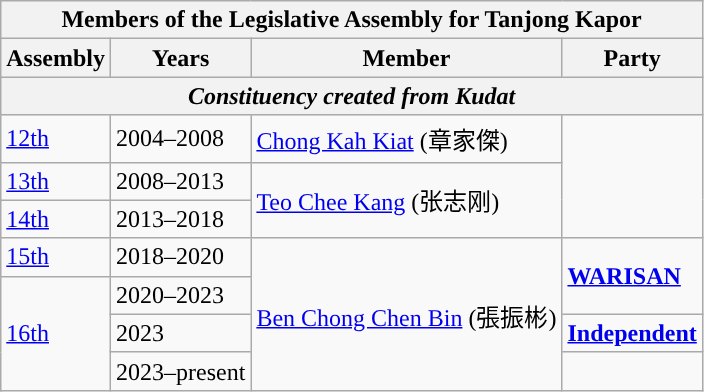<table class="wikitable">
<tr>
<th colspan="4">Members of the Legislative Assembly for Tanjong Kapor</th>
</tr>
<tr>
<th>Assembly</th>
<th>Years</th>
<th>Member</th>
<th>Party</th>
</tr>
<tr>
<th colspan="4" align="center"><em>Constituency created from Kudat</em></th>
</tr>
<tr>
<td><a href='#'>12th</a></td>
<td>2004–2008</td>
<td><a href='#'>Chong Kah Kiat</a> (章家傑)</td>
<td rowspan="3"></td>
</tr>
<tr>
<td><a href='#'>13th</a></td>
<td>2008–2013</td>
<td rowspan="2"><a href='#'>Teo Chee Kang</a> (张志刚)</td>
</tr>
<tr>
<td><a href='#'>14th</a></td>
<td>2013–2018</td>
</tr>
<tr>
<td><a href='#'>15th</a></td>
<td>2018–2020</td>
<td rowspan="4"><a href='#'>Ben Chong Chen Bin</a> (張振彬)</td>
<td rowspan="2"><strong><a href='#'>WARISAN</a></strong></td>
</tr>
<tr>
<td rowspan="3"><a href='#'>16th</a></td>
<td>2020–2023</td>
</tr>
<tr>
<td>2023</td>
<td><strong><a href='#'>Independent</a></strong></td>
</tr>
<tr>
<td>2023–present</td>
<td></td>
</tr>
</table>
